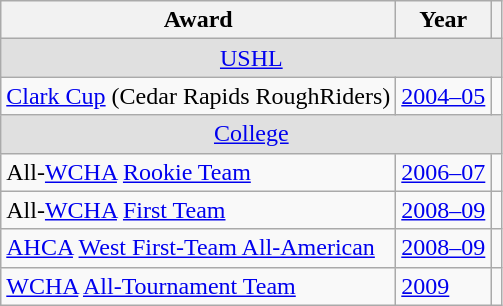<table class="wikitable">
<tr>
<th>Award</th>
<th>Year</th>
<th></th>
</tr>
<tr ALIGN="center" bgcolor="#e0e0e0">
<td colspan="3"><a href='#'>USHL</a></td>
</tr>
<tr>
<td><a href='#'>Clark Cup</a> (Cedar Rapids RoughRiders)</td>
<td><a href='#'>2004–05</a></td>
<td></td>
</tr>
<tr ALIGN="center" bgcolor="#e0e0e0">
<td colspan="3"><a href='#'>College</a></td>
</tr>
<tr>
<td>All-<a href='#'>WCHA</a> <a href='#'>Rookie Team</a></td>
<td><a href='#'>2006–07</a></td>
<td></td>
</tr>
<tr>
<td>All-<a href='#'>WCHA</a> <a href='#'>First Team</a></td>
<td><a href='#'>2008–09</a></td>
<td></td>
</tr>
<tr>
<td><a href='#'>AHCA</a> <a href='#'>West First-Team All-American</a></td>
<td><a href='#'>2008–09</a></td>
<td></td>
</tr>
<tr>
<td><a href='#'>WCHA</a> <a href='#'>All-Tournament Team</a></td>
<td><a href='#'>2009</a></td>
<td></td>
</tr>
</table>
